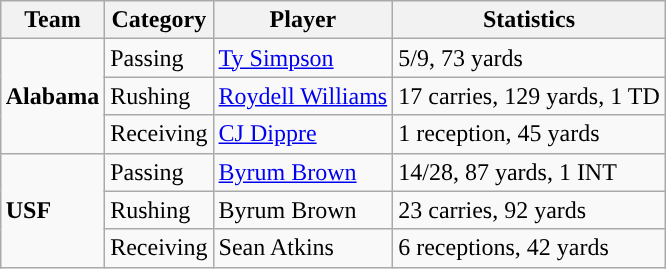<table class="wikitable" style="float: right;">
<tr>
<th>Team</th>
<th>Category</th>
<th>Player</th>
<th>Statistics</th>
</tr>
<tr>
<td rowspan=3><strong>Alabama</strong></td>
<td>Passing</td>
<td><a href='#'>Ty Simpson</a></td>
<td>5/9, 73 yards</td>
</tr>
<tr>
<td>Rushing</td>
<td><a href='#'>Roydell Williams</a></td>
<td>17 carries, 129 yards, 1 TD</td>
</tr>
<tr>
<td>Receiving</td>
<td><a href='#'>CJ Dippre</a></td>
<td>1 reception, 45 yards</td>
</tr>
<tr>
<td rowspan=3><strong>USF</strong></td>
<td>Passing</td>
<td><a href='#'>Byrum Brown</a></td>
<td>14/28, 87 yards, 1 INT</td>
</tr>
<tr>
<td>Rushing</td>
<td>Byrum Brown</td>
<td>23 carries, 92 yards</td>
</tr>
<tr>
<td>Receiving</td>
<td>Sean Atkins</td>
<td>6 receptions, 42 yards</td>
</tr>
</table>
